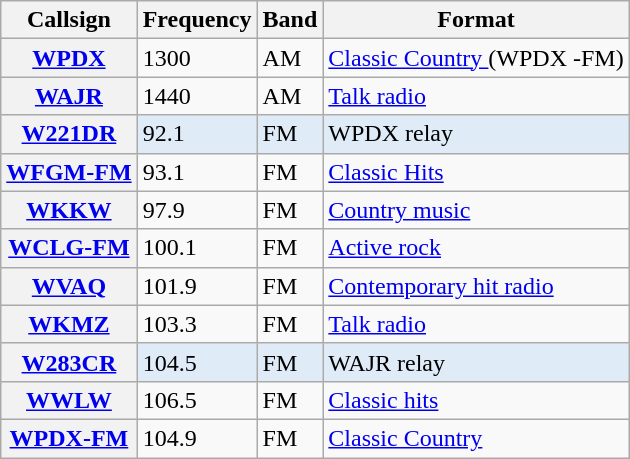<table class="wikitable sortable">
<tr>
<th scope="col">Callsign</th>
<th scope="col">Frequency</th>
<th scope="col">Band</th>
<th scope="col">Format</th>
</tr>
<tr>
<th scope = "row"><a href='#'>WPDX</a></th>
<td>1300</td>
<td>AM</td>
<td><a href='#'>Classic Country </a> (WPDX -FM)</td>
</tr>
<tr>
<th scope = "row"><a href='#'>WAJR</a></th>
<td>1440</td>
<td>AM</td>
<td><a href='#'>Talk radio</a></td>
</tr>
<tr style="background-color:#DFEBF6;">
<th scope = "row"><a href='#'>W221DR</a></th>
<td>92.1</td>
<td>FM</td>
<td>WPDX relay</td>
</tr>
<tr>
<th scope = "row"><a href='#'>WFGM-FM</a></th>
<td>93.1</td>
<td>FM</td>
<td><a href='#'>Classic Hits </a></td>
</tr>
<tr>
<th scope = "row"><a href='#'>WKKW</a></th>
<td>97.9</td>
<td>FM</td>
<td><a href='#'>Country music</a></td>
</tr>
<tr>
<th scope = "row"><a href='#'>WCLG-FM</a></th>
<td>100.1</td>
<td>FM</td>
<td><a href='#'>Active rock</a></td>
</tr>
<tr>
<th scope = "row"><a href='#'>WVAQ</a></th>
<td>101.9</td>
<td>FM</td>
<td><a href='#'>Contemporary hit radio</a></td>
</tr>
<tr>
<th scope = "row"><a href='#'>WKMZ</a></th>
<td>103.3</td>
<td>FM</td>
<td><a href='#'>Talk radio</a></td>
</tr>
<tr style="background-color:#DFEBF6;">
<th scope = "row"><a href='#'>W283CR</a></th>
<td>104.5</td>
<td>FM</td>
<td>WAJR relay</td>
</tr>
<tr>
<th scope = "row"><a href='#'>WWLW</a></th>
<td>106.5</td>
<td>FM</td>
<td><a href='#'>Classic hits</a></td>
</tr>
<tr>
<th scope =  “row”><a href='#'>WPDX-FM</a></th>
<td>104.9</td>
<td>FM</td>
<td><a href='#'>Classic Country</a></td>
</tr>
</table>
